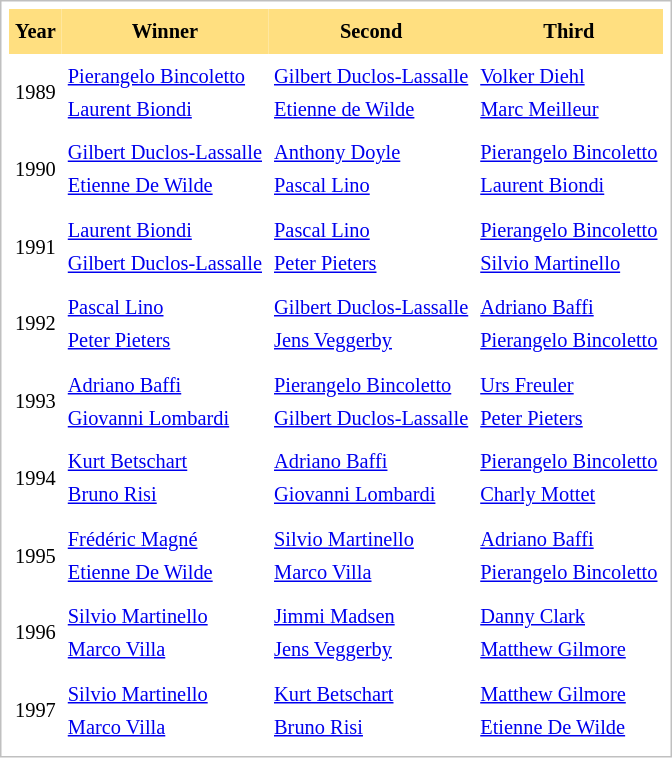<table cellpadding="4" cellspacing="0"  style="border: 1px solid silver; color: black; margin: 0 0 0.5em 0; background-color: white; padding: 5px; text-align: left; font-size:85%; vertical-align: top; line-height:1.6em;">
<tr>
<th scope=col; align="center" bgcolor="FFDF80">Year</th>
<th scope=col; align="center" bgcolor="FFDF80">Winner</th>
<th scope=col; align="center" bgcolor="FFDF80">Second</th>
<th scope=col; align="center" bgcolor="FFDF80">Third</th>
</tr>
<tr>
<td>1989</td>
<td> <a href='#'>Pierangelo Bincoletto</a>  <br> <a href='#'>Laurent Biondi</a></td>
<td> <a href='#'>Gilbert Duclos-Lassalle</a>  <br> <a href='#'>Etienne de Wilde</a></td>
<td> <a href='#'>Volker Diehl</a>  <br> <a href='#'>Marc Meilleur</a></td>
</tr>
<tr>
<td>1990</td>
<td> <a href='#'>Gilbert Duclos-Lassalle</a><br> <a href='#'>Etienne De Wilde</a></td>
<td> <a href='#'>Anthony Doyle</a><br> <a href='#'>Pascal Lino</a></td>
<td> <a href='#'>Pierangelo Bincoletto</a><br> <a href='#'>Laurent Biondi</a></td>
</tr>
<tr>
<td>1991</td>
<td> <a href='#'>Laurent Biondi</a><br> <a href='#'>Gilbert Duclos-Lassalle</a></td>
<td> <a href='#'>Pascal Lino</a><br> <a href='#'>Peter Pieters</a></td>
<td> <a href='#'>Pierangelo Bincoletto</a><br> <a href='#'>Silvio Martinello</a></td>
</tr>
<tr>
<td>1992</td>
<td> <a href='#'>Pascal Lino</a><br> <a href='#'>Peter Pieters</a></td>
<td> <a href='#'>Gilbert Duclos-Lassalle</a><br> <a href='#'>Jens Veggerby</a></td>
<td> <a href='#'>Adriano Baffi</a><br> <a href='#'>Pierangelo Bincoletto</a></td>
</tr>
<tr>
<td>1993</td>
<td> <a href='#'>Adriano Baffi</a><br> <a href='#'>Giovanni Lombardi</a></td>
<td> <a href='#'>Pierangelo Bincoletto</a><br> <a href='#'>Gilbert Duclos-Lassalle</a></td>
<td> <a href='#'>Urs Freuler</a><br> <a href='#'>Peter Pieters</a></td>
</tr>
<tr>
<td>1994</td>
<td> <a href='#'>Kurt Betschart</a><br> <a href='#'>Bruno Risi</a></td>
<td> <a href='#'>Adriano Baffi</a><br> <a href='#'>Giovanni Lombardi</a></td>
<td> <a href='#'>Pierangelo Bincoletto</a><br> <a href='#'>Charly Mottet</a></td>
</tr>
<tr>
<td>1995</td>
<td> <a href='#'>Frédéric Magné</a><br> <a href='#'>Etienne De Wilde</a></td>
<td> <a href='#'>Silvio Martinello</a><br> <a href='#'>Marco Villa</a></td>
<td> <a href='#'>Adriano Baffi</a><br> <a href='#'>Pierangelo Bincoletto</a></td>
</tr>
<tr>
<td>1996</td>
<td> <a href='#'>Silvio Martinello</a><br> <a href='#'>Marco Villa</a></td>
<td> <a href='#'>Jimmi Madsen</a><br> <a href='#'>Jens Veggerby</a></td>
<td> <a href='#'>Danny Clark</a><br> <a href='#'>Matthew Gilmore</a></td>
</tr>
<tr>
<td>1997</td>
<td> <a href='#'>Silvio Martinello</a><br> <a href='#'>Marco Villa</a></td>
<td> <a href='#'>Kurt Betschart</a><br> <a href='#'>Bruno Risi</a></td>
<td> <a href='#'>Matthew Gilmore</a><br> <a href='#'>Etienne De Wilde</a></td>
</tr>
</table>
